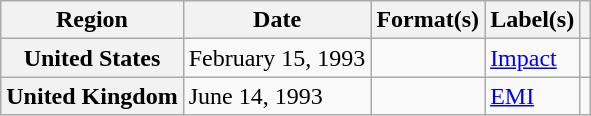<table class="wikitable plainrowheaders">
<tr>
<th scope="col">Region</th>
<th scope="col">Date</th>
<th scope="col">Format(s)</th>
<th scope="col">Label(s)</th>
<th scope="col"></th>
</tr>
<tr>
<th scope="row">United States</th>
<td>February 15, 1993</td>
<td></td>
<td><a href='#'>Impact</a></td>
<td></td>
</tr>
<tr>
<th scope="row">United Kingdom</th>
<td>June 14, 1993</td>
<td></td>
<td><a href='#'>EMI</a></td>
<td></td>
</tr>
</table>
